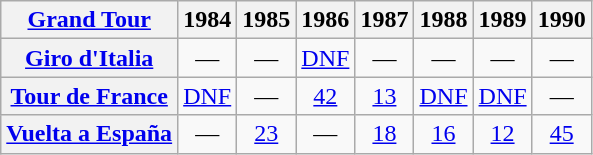<table class="wikitable plainrowheaders">
<tr>
<th scope="col"><a href='#'>Grand Tour</a></th>
<th scope="col">1984</th>
<th scope="col">1985</th>
<th scope="col">1986</th>
<th scope="col">1987</th>
<th scope="col">1988</th>
<th scope="col">1989</th>
<th scope="col">1990</th>
</tr>
<tr style="text-align:center;">
<th scope="row"> <a href='#'>Giro d'Italia</a></th>
<td>—</td>
<td>—</td>
<td><a href='#'>DNF</a></td>
<td>—</td>
<td>—</td>
<td>—</td>
<td>—</td>
</tr>
<tr style="text-align:center;">
<th scope="row"> <a href='#'>Tour de France</a></th>
<td><a href='#'>DNF</a></td>
<td>—</td>
<td><a href='#'>42</a></td>
<td><a href='#'>13</a></td>
<td><a href='#'>DNF</a></td>
<td><a href='#'>DNF</a></td>
<td>—</td>
</tr>
<tr style="text-align:center;">
<th scope="row"> <a href='#'>Vuelta a España</a></th>
<td>—</td>
<td><a href='#'>23</a></td>
<td>—</td>
<td><a href='#'>18</a></td>
<td><a href='#'>16</a></td>
<td><a href='#'>12</a></td>
<td><a href='#'>45</a></td>
</tr>
</table>
